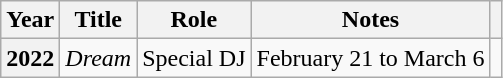<table class="wikitable plainrowheaders">
<tr>
<th scope="col">Year</th>
<th scope="col">Title</th>
<th scope="col">Role</th>
<th scope="col">Notes</th>
<th scope="col" class="unsortable"></th>
</tr>
<tr>
<th scope="row">2022</th>
<td><em>Dream</em></td>
<td>Special DJ</td>
<td>February 21 to March 6</td>
<td style="text-align:center"></td>
</tr>
</table>
